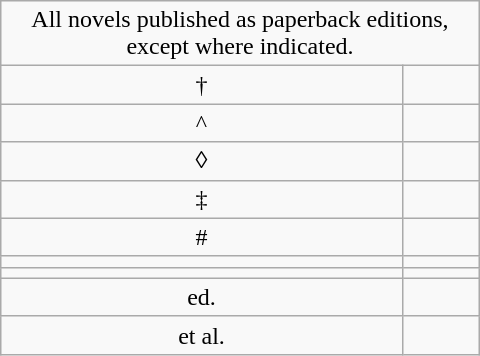<table class="wikitable floatright" style="text-align: center; width: 20em;">
<tr>
<td colspan="2">All novels published as paperback editions, except where indicated.</td>
</tr>
<tr>
<td>†</td>
<td></td>
</tr>
<tr>
<td>^</td>
<td></td>
</tr>
<tr>
<td>◊</td>
<td></td>
</tr>
<tr>
<td>‡</td>
<td></td>
</tr>
<tr>
<td>#</td>
<td></td>
</tr>
<tr>
<td><em></em></td>
<td></td>
</tr>
<tr>
<td><em></em></td>
<td></td>
</tr>
<tr>
<td>ed.</td>
<td></td>
</tr>
<tr>
<td>et al.</td>
<td></td>
</tr>
</table>
